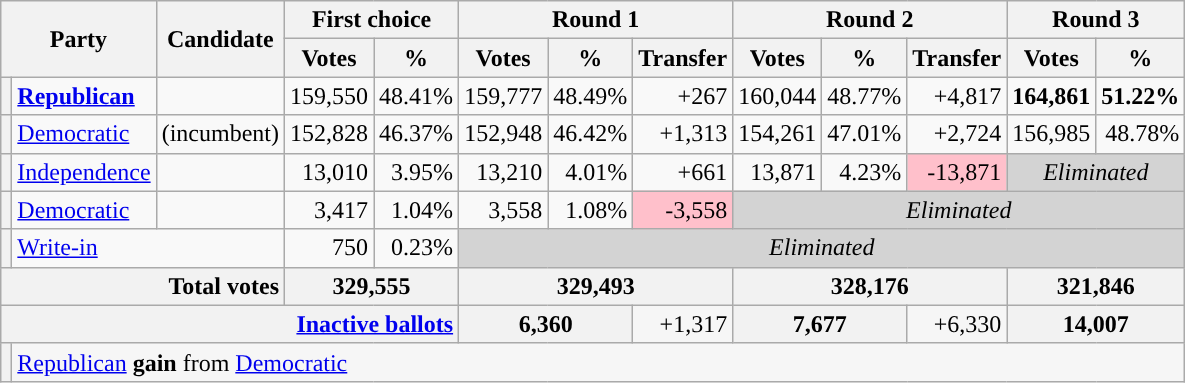<table class="wikitable sortable" style="text-align:right">
<tr>
<th colspan=2 rowspan=2>Party</th>
<th rowspan=2>Candidate</th>
<th colspan=2>First choice</th>
<th colspan=3>Round 1</th>
<th colspan=3>Round 2</th>
<th colspan=2>Round 3</th>
</tr>
<tr>
<th>Votes</th>
<th>%</th>
<th>Votes</th>
<th>%</th>
<th>Transfer</th>
<th>Votes</th>
<th>%</th>
<th>Transfer</th>
<th>Votes</th>
<th>%</th>
</tr>
<tr>
<th style="background-color:"></th>
<td style="text-align:left"><strong><a href='#'>Republican</a></strong></td>
<td style="text-align:left" scope="row"><strong></strong></td>
<td>159,550</td>
<td>48.41%</td>
<td>159,777</td>
<td>48.49%</td>
<td>+267</td>
<td>160,044</td>
<td>48.77%</td>
<td>+4,817</td>
<td><strong>164,861</strong></td>
<td><strong>51.22%</strong></td>
</tr>
<tr>
<th style="background-color:"></th>
<td style="text-align:left"><a href='#'>Democratic</a></td>
<td style="text-align:left" scope="row"> (incumbent)</td>
<td>152,828</td>
<td>46.37%</td>
<td>152,948</td>
<td>46.42%</td>
<td>+1,313</td>
<td>154,261</td>
<td>47.01%</td>
<td>+2,724</td>
<td>156,985</td>
<td>48.78%</td>
</tr>
<tr>
<th style="background-color:"></th>
<td style="text-align:left"><a href='#'>Independence</a></td>
<td style="text-align:left" scope="row"></td>
<td>13,010</td>
<td>3.95%</td>
<td>13,210</td>
<td>4.01%</td>
<td>+661</td>
<td>13,871</td>
<td>4.23%</td>
<td style="background:pink;">-13,871</td>
<td colspan=2 style="background:lightgrey; text-align:center"><em>Eliminated</em></td>
</tr>
<tr>
<th style="background-color:"></th>
<td style="text-align:left"><a href='#'>Democratic</a></td>
<td style="text-align:left" scope="row"></td>
<td>3,417</td>
<td>1.04%</td>
<td>3,558</td>
<td>1.08%</td>
<td style="background:pink;">-3,558</td>
<td colspan=5 style="background:lightgrey; text-align:center"><em>Eliminated</em></td>
</tr>
<tr>
<th style="background-color:"></th>
<td style="text-align:left" colspan=2><a href='#'>Write-in</a></td>
<td>750</td>
<td>0.23%</td>
<td colspan=8 style="background:lightgrey; text-align:center"><em>Eliminated</em></td>
</tr>
<tr class="sortbottom" style="background-color:#F6F6F6">
<th colspan=3 scope="row" style="text-align:right;">Total votes</th>
<th colspan=2>329,555</th>
<th colspan=3>329,493</th>
<th colspan=3>328,176</th>
<th colspan=2>321,846</th>
</tr>
<tr class="sortbottom" style="background-color:#F6F6F6">
<th colspan=5 scope="row" style="text-align:right;"><a href='#'>Inactive ballots</a></th>
<th colspan=2>6,360</th>
<td>+1,317</td>
<th colspan=2>7,677</th>
<td>+6,330</td>
<th colspan=2>14,007</th>
</tr>
<tr class="sortbottom" style="background:#f6f6f6;">
<th style="background-color:"></th>
<td colspan="13" style="text-align:left"><a href='#'>Republican</a> <strong>gain</strong> from <a href='#'>Democratic</a></td>
</tr>
</table>
